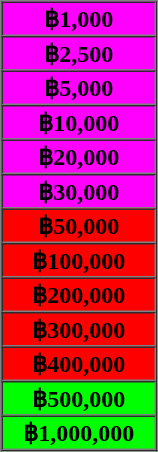<table border=1 cellspacing=0 cellpadding =1 width=105px|->
<tr>
<td bgcolor=magenta align=center><span><strong>฿1,000</strong></span></td>
</tr>
<tr>
<td bgcolor=magenta align=center><span><strong>฿2,500</strong></span></td>
</tr>
<tr>
<td bgcolor=magenta align=center><span><strong>฿5,000</strong></span></td>
</tr>
<tr>
<td bgcolor=magenta align=center><span><strong>฿10,000</strong></span></td>
</tr>
<tr>
<td bgcolor=magenta align=center><span><strong>฿20,000</strong></span></td>
</tr>
<tr>
<td bgcolor=magenta align=center><span><strong>฿30,000</strong></span></td>
</tr>
<tr>
<td bgcolor=red align=center><span><strong>฿50,000</strong></span></td>
</tr>
<tr>
<td bgcolor=red align=center><span><strong>฿100,000</strong></span></td>
</tr>
<tr>
<td bgcolor=red align=center><span><strong>฿200,000</strong></span></td>
</tr>
<tr>
<td bgcolor=red align=center><span><strong>฿300,000</strong></span></td>
</tr>
<tr>
<td bgcolor=red align=center><span><strong>฿400,000</strong></span></td>
</tr>
<tr>
<td bgcolor=lime align=center><strong>฿500,000</strong></td>
</tr>
<tr>
<td bgcolor=lime align=center><strong>฿1,000,000</strong></td>
</tr>
</table>
